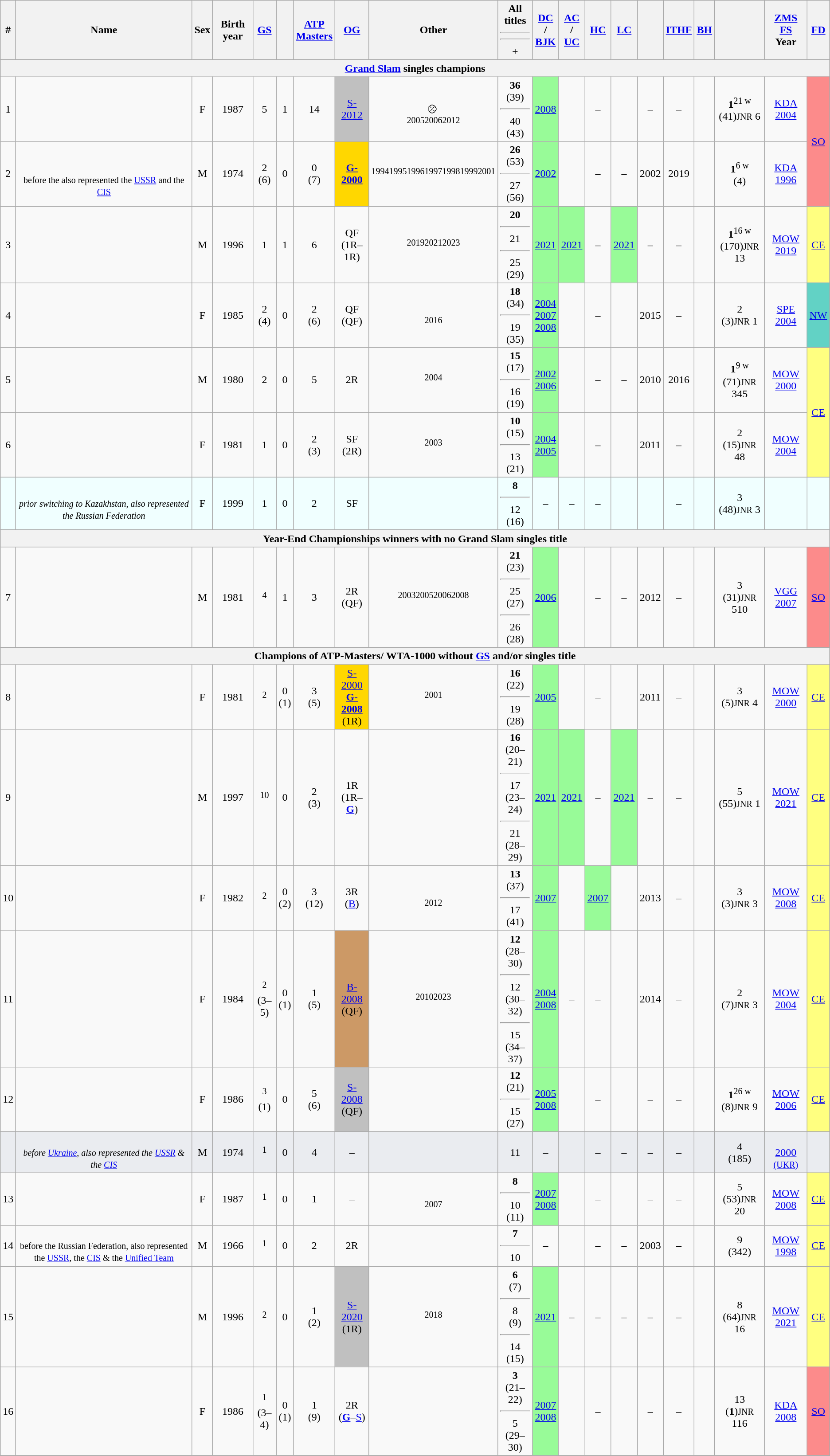<table class="wikitable sortable" style="text-align:center;">
<tr>
<th>#</th>
<th>Name</th>
<th>Sex</th>
<th>Birth year</th>
<th><a href='#'>GS</a></th>
<th></th>
<th><a href='#'>ATP<br>Masters</a></th>
<th><a href='#'>OG</a></th>
<th>Other</th>
<th>All titles<hr><hr>+ </th>
<th><a href='#'>DC</a><br>/<br><a href='#'>BJK</a></th>
<th><a href='#'>AC</a><br>/<br><a href='#'>UC</a></th>
<th><a href='#'>HC</a></th>
<th><a href='#'>LC</a></th>
<th></th>
<th><a href='#'>ITHF</a></th>
<th><a href='#'>BH</a></th>
<th></th>
<th><a href='#'>ZMS</a><br><a href='#'>FS</a><br>Year</th>
<th><a href='#'>FD</a></th>
</tr>
<tr>
<th colspan="20" class="unsortable"><a href='#'>Grand Slam</a> singles champions</th>
</tr>
<tr>
<td>1</td>
<td><br></td>
<td>F</td>
<td>1987</td>
<td>5</td>
<td>1</td>
<td>14</td>
<td bgcolor="silver"><a href='#'>S-2012</a></td>
<td><sup> </sup><br> ⛒<br><sup>2005</sup><sup>2006</sup><sup>2012</sup><br></td>
<td><strong>36</strong><br>(39)<hr>40<br>(43)</td>
<td bgcolor="98fb98"><a href='#'>2008</a></td>
<td></td>
<td>–</td>
<td></td>
<td>–</td>
<td>–</td>
<td></td>
<td><strong>1</strong><sup>21 w</sup><br>(41)<small>JNR</small>
6</td>
<td><a href='#'>KDA</a><br><a href='#'>2004</a></td>
<td style="background:#fc8b8b;" rowspan="2"><a href='#'>SO</a></td>
</tr>
<tr>
<td>2</td>
<td><br><br><small>before the  also represented the <a href='#'>USSR</a> and the <a href='#'>CIS</a></small></td>
<td>M</td>
<td>1974</td>
<td>2<br>(6)</td>
<td>0</td>
<td>0<br>(7)</td>
<td bgcolor="gold"><strong><a href='#'>G-2000</a></strong></td>
<td><sup>1994</sup><sup>1995</sup><sup>1996</sup><sup>1997</sup><sup>1998</sup><sup>1999</sup><sup>2001</sup></td>
<td><strong>26</strong><br>(53)<hr>27<br>(56)</td>
<td bgcolor="98fb98"><a href='#'>2002</a></td>
<td></td>
<td>–</td>
<td>–</td>
<td>2002</td>
<td>2019</td>
<td></td>
<td><strong>1</strong><sup>6 w</sup><br>(4)</td>
<td><a href='#'>KDA</a><br><a href='#'>1996</a></td>
</tr>
<tr>
<td>3</td>
<td><strong></strong><br></td>
<td>M</td>
<td>1996</td>
<td>1</td>
<td>1</td>
<td>6</td>
<td>QF<br>(1R–1R)</td>
<td><sup>2019</sup><sup>2021</sup><sup>2023</sup></td>
<td><strong>20</strong><hr>21<hr>25<br>(29)</td>
<td bgcolor="98fb98"><a href='#'>2021</a></td>
<td bgcolor="98fb98"><a href='#'>2021</a></td>
<td>–</td>
<td bgcolor="98fb98"><a href='#'>2021</a></td>
<td>–</td>
<td>–</td>
<td></td>
<td><strong>1</strong><sup>16 w</sup><br>(170)<small>JNR</small>
13</td>
<td><a href='#'>MOW</a><br><a href='#'>2019</a></td>
<td style="background:#ffff80;"><a href='#'>CE</a></td>
</tr>
<tr>
<td>4</td>
<td></td>
<td>F</td>
<td>1985</td>
<td>2<br>(4)</td>
<td>0</td>
<td>2<br>(6)</td>
<td>QF<br>(QF)</td>
<td><sup></sup> <sup></sup><br><sup>2016</sup></td>
<td><strong>18</strong><br>(34)<hr>19<br>(35)</td>
<td bgcolor="98fb98"><a href='#'>2004</a><br><a href='#'>2007</a><br><a href='#'>2008</a></td>
<td></td>
<td>–</td>
<td></td>
<td>2015</td>
<td>–</td>
<td></td>
<td>2<br>(3)<small>JNR</small>
1</td>
<td><a href='#'>SPE</a><br><a href='#'>2004</a></td>
<td style="background:#62d2c5;"><a href='#'>NW</a></td>
</tr>
<tr>
<td>5</td>
<td></td>
<td>M</td>
<td>1980</td>
<td>2</td>
<td>0</td>
<td>5</td>
<td>2R</td>
<td><sup>2004</sup></td>
<td><strong>15</strong><br>(17)<hr>16<br>(19)</td>
<td bgcolor="98fb98"><a href='#'>2002</a><br><a href='#'>2006</a></td>
<td></td>
<td>–</td>
<td>–</td>
<td>2010</td>
<td>2016</td>
<td></td>
<td><strong>1</strong><sup>9 w</sup><br>(71)<small>JNR</small>
345</td>
<td><a href='#'>MOW</a><br><a href='#'>2000</a></td>
<td style="background:#ffff80;" rowspan="2"><a href='#'>CE</a></td>
</tr>
<tr>
<td>6</td>
<td></td>
<td>F</td>
<td>1981</td>
<td>1</td>
<td>0</td>
<td>2<br>(3)</td>
<td>SF<br>(2R)</td>
<td><sup>2003</sup></td>
<td><strong>10</strong><br>(15)<hr>13<br>(21)</td>
<td bgcolor="98fb98"><a href='#'>2004</a><br><a href='#'>2005</a></td>
<td></td>
<td>–</td>
<td></td>
<td>2011</td>
<td>–</td>
<td></td>
<td>2<br>(15)<small>JNR</small>
48</td>
<td><a href='#'>MOW</a><br><a href='#'>2004</a></td>
</tr>
<tr>
<td class="unsortable" bgcolor="#f0ffff"></td>
<td class="unsortable" bgcolor="#f0ffff"><strong><em></em></strong><br><small><em>prior switching to Kazakhstan, also represented the Russian Federation</em></small><br></td>
<td bgcolor="#f0ffff">F</td>
<td bgcolor="#f0ffff">1999</td>
<td bgcolor="#f0ffff">1</td>
<td bgcolor="#f0ffff">0</td>
<td bgcolor="#f0ffff">2</td>
<td bgcolor="#f0ffff">SF</td>
<td bgcolor="#f0ffff"></td>
<td bgcolor="#f0ffff"><strong>8</strong><hr>12<br>(16)</td>
<td bgcolor="#f0ffff">–</td>
<td bgcolor="#f0ffff">–</td>
<td bgcolor="#f0ffff">–</td>
<td bgcolor="#f0ffff"></td>
<td bgcolor="#f0ffff"></td>
<td bgcolor="#f0ffff">–</td>
<td bgcolor="#f0ffff"></td>
<td bgcolor="#f0ffff">3<br>(48)<small>JNR</small>
3</td>
<td bgcolor="#f0ffff"></td>
<td bgcolor="#f0ffff"></td>
</tr>
<tr>
<th colspan="20" class="unsortable">Year-End Championships winners with no Grand Slam singles title</th>
</tr>
<tr>
<td>7</td>
<td></td>
<td>M</td>
<td>1981</td>
<td><sup>4</sup></td>
<td>1</td>
<td>3</td>
<td>2R<br>(QF)</td>
<td><sup>2003</sup><sup>2005</sup><sup>2006</sup><sup>2008</sup></td>
<td><strong>21</strong><br>(23)<hr>25<br>(27)<hr>26<br>(28)</td>
<td bgcolor="98fb98"><a href='#'>2006</a></td>
<td></td>
<td>–</td>
<td>–</td>
<td>2012</td>
<td>–</td>
<td></td>
<td>3<br>(31)<small>JNR</small>
510</td>
<td><a href='#'>VGG</a><br><a href='#'>2007</a></td>
<td style="background:#fc8b8b;"><a href='#'>SO</a></td>
</tr>
<tr>
<th colspan="20" class="unsortable">Champions of ATP-Masters/ WTA-1000 without <a href='#'>GS</a> and/or  singles title</th>
</tr>
<tr>
<td>8</td>
<td></td>
<td>F</td>
<td>1981</td>
<td><sup>2</sup></td>
<td>0<br>(1)</td>
<td>3<br>(5)</td>
<td bgcolor="gold"><a href='#'>S-2000</a><br><strong><a href='#'>G-2008</a></strong><br>(1R)</td>
<td><sup>2001</sup></td>
<td><strong>16</strong> <br>(22)<hr>19 <br>(28)</td>
<td bgcolor="98fb98"><a href='#'>2005</a></td>
<td></td>
<td>–</td>
<td></td>
<td>2011</td>
<td>–</td>
<td></td>
<td>3<br>(5)<small>JNR</small>
4</td>
<td><a href='#'>MOW</a><br><a href='#'>2000</a></td>
<td style="background:#ffff80; "><a href='#'>CE</a></td>
</tr>
<tr>
<td>9</td>
<td><strong></strong></td>
<td>M</td>
<td>1997</td>
<td><sup>10</sup></td>
<td>0</td>
<td>2<br>(3)</td>
<td>1R<br>(1R–<strong><a href='#'>G</a></strong>)</td>
<td><sup></sup></td>
<td><strong>16</strong> <br>(20–21)<hr>17<br>(23–24)<hr>21<br>(28–29)</td>
<td bgcolor="98fb98"><a href='#'>2021</a></td>
<td bgcolor="98fb98"><a href='#'>2021</a></td>
<td>–</td>
<td bgcolor="98fb98"><a href='#'>2021</a></td>
<td>–</td>
<td>–</td>
<td></td>
<td>5<br>(55)<small>JNR</small>
1</td>
<td><a href='#'>MOW</a><br><a href='#'>2021</a></td>
<td style="background:#ffff80; "><a href='#'>CE</a></td>
</tr>
<tr>
<td>10</td>
<td><br></td>
<td>F</td>
<td>1982</td>
<td><sup>2</sup></td>
<td>0<br>(2)</td>
<td>3<br>(12)</td>
<td>3R <br>(<a href='#'>B</a>)</td>
<td><sup>  </sup><br><sup>2012</sup></td>
<td><strong>13</strong> <br>(37)<hr>17 <br>(41)</td>
<td bgcolor="98fb98"><a href='#'>2007</a></td>
<td></td>
<td bgcolor="98fb98"><a href='#'>2007</a></td>
<td></td>
<td>2013</td>
<td>–</td>
<td></td>
<td>3<br>(3)<small>JNR</small>
3</td>
<td><a href='#'>MOW</a><br><a href='#'>2008</a></td>
<td style="background:#ffff80; "><a href='#'>CE</a></td>
</tr>
<tr>
<td>11</td>
<td><strong></strong></td>
<td>F</td>
<td>1984</td>
<td><sup>2</sup><br>(3–5)</td>
<td>0<br>(1)</td>
<td>1<br>(5)</td>
<td bgcolor="cc9966"><a href='#'>B-2008</a><br>(QF)</td>
<td><sup>2010</sup><sup>2023</sup></td>
<td><strong>12</strong> <br>(28–30)<hr>12<br>(30–32)<hr>15 <br>(34–37)</td>
<td bgcolor="98fb98"><a href='#'>2004</a><br><a href='#'>2008</a></td>
<td>–</td>
<td>–</td>
<td></td>
<td>2014</td>
<td>–</td>
<td></td>
<td>2<br>(7)<small>JNR</small>
3</td>
<td><a href='#'>MOW</a><br><a href='#'>2004</a></td>
<td style="background:#ffff80; "><a href='#'>CE</a></td>
</tr>
<tr>
<td>12</td>
<td><br></td>
<td>F</td>
<td>1986</td>
<td><sup>3</sup><br>(1)</td>
<td>0</td>
<td>5<br>(6)</td>
<td bgcolor="silver"><a href='#'>S-2008</a><br>(QF)</td>
<td><sup></sup></td>
<td><strong>12</strong> <br>(21)<hr>15 <br>(27)</td>
<td bgcolor="98fb98"><a href='#'>2005</a><br><a href='#'>2008</a></td>
<td></td>
<td>–</td>
<td></td>
<td>–</td>
<td>–</td>
<td></td>
<td><strong>1</strong><sup>26 w</sup><br>(8)<small>JNR</small>
9</td>
<td><a href='#'>MOW</a><br><a href='#'>2006</a></td>
<td style="background:#ffff80; "><a href='#'>CE</a></td>
</tr>
<tr>
<td class="unsortable" bgcolor="#EAECF0"></td>
<td bgcolor="#EAECF0"><em></em> <br><em><small>before <a href='#'>Ukraine</a>, also represented the <a href='#'>USSR</a> & the <a href='#'>CIS</a></small></em></td>
<td bgcolor="#EAECF0">M</td>
<td bgcolor="#EAECF0">1974</td>
<td bgcolor="#EAECF0"><sup>1</sup></td>
<td bgcolor="#EAECF0">0</td>
<td bgcolor="#EAECF0">4</td>
<td bgcolor="#EAECF0">–</td>
<td bgcolor="#EAECF0"><sup></sup></td>
<td bgcolor="#EAECF0">11</td>
<td bgcolor="#EAECF0">–</td>
<td bgcolor="#EAECF0"></td>
<td bgcolor="#EAECF0">–</td>
<td bgcolor="#EAECF0">–</td>
<td bgcolor="#EAECF0">–</td>
<td bgcolor="#EAECF0">–</td>
<td bgcolor="#EAECF0"></td>
<td bgcolor="#EAECF0">4<br>(185)</td>
<td bgcolor="#EAECF0"><br><a href='#'>2000</a>
<a href='#'><small>(UKR)</small></a></td>
<td bgcolor="#EAECF0"></td>
</tr>
<tr>
<td>13</td>
<td></td>
<td>F</td>
<td>1987</td>
<td><sup>1</sup></td>
<td>0</td>
<td>1</td>
<td>–</td>
<td><sup> </sup><br><sup>2007</sup></td>
<td><strong>8</strong><hr>10<br>(11)</td>
<td bgcolor="98fb98"><a href='#'>2007</a><br> <a href='#'>2008</a></td>
<td></td>
<td>–</td>
<td></td>
<td>–</td>
<td>–</td>
<td></td>
<td>5<br>(53)<small>JNR</small>
20</td>
<td><a href='#'>MOW</a><br><a href='#'>2008</a></td>
<td style="background:#ffff80; "><a href='#'>CE</a></td>
</tr>
<tr>
<td>14</td>
<td><br><small>before the Russian Federation, also represented the <a href='#'>USSR</a>, the <a href='#'>CIS</a> & the <a href='#'>Unified Team</a></small></td>
<td>M</td>
<td>1966</td>
<td><sup>1</sup></td>
<td>0</td>
<td>2</td>
<td>2R</td>
<td></td>
<td><strong>7</strong><hr>10</td>
<td>–</td>
<td></td>
<td>–</td>
<td>–</td>
<td>2003</td>
<td>–</td>
<td></td>
<td>9<br>(342)</td>
<td><a href='#'>MOW</a><br><a href='#'>1998</a></td>
<td style="background:#ffff80; "><a href='#'>CE</a></td>
</tr>
<tr>
<td>15</td>
<td><strong></strong></td>
<td>M</td>
<td>1996</td>
<td><sup>2</sup></td>
<td>0</td>
<td>1<br>(2)</td>
<td bgcolor="silver"><a href='#'>S-2020</a><br>(1R)</td>
<td><sup>2018</sup></td>
<td><strong>6</strong><br>(7)<hr>8<br>(9)<hr>14<br>(15)</td>
<td bgcolor="98fb98"><a href='#'>2021</a></td>
<td>–</td>
<td>–</td>
<td>–</td>
<td>–</td>
<td>–</td>
<td></td>
<td>8<br>(64)<small>JNR</small>
16</td>
<td><a href='#'>MOW</a><br><a href='#'>2021</a></td>
<td style="background:#ffff80; "><a href='#'>CE</a></td>
</tr>
<tr>
<td>16</td>
<td><strong></strong></td>
<td>F</td>
<td>1986</td>
<td><sup>1</sup><br>(3–4)</td>
<td>0<br>(1)</td>
<td>1<br>(9)</td>
<td>2R<br>(<strong><a href='#'>G</a></strong>–<a href='#'>S</a>)</td>
<td></td>
<td><strong>3</strong><br>(21–22)<hr>5<br>(29–30)</td>
<td bgcolor="98fb98"><a href='#'>2007</a><br> <a href='#'>2008</a></td>
<td></td>
<td>–</td>
<td></td>
<td>–</td>
<td>–</td>
<td></td>
<td>13<br>(<strong>1</strong>)<small>JNR</small>
116</td>
<td><a href='#'>KDA</a><br><a href='#'>2008</a></td>
<td style="background:#fc8b8b;"><a href='#'>SO</a></td>
</tr>
<tr>
</tr>
</table>
